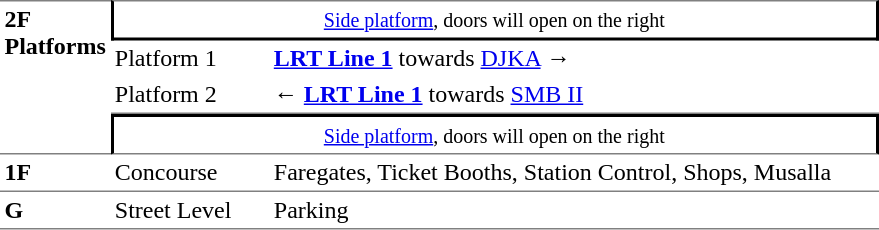<table table border=0 cellspacing=0 cellpadding=3>
<tr>
<td style="border-top:solid 1px gray;border-bottom:solid 1px gray;" rowspan=4 valign=top><strong>2F<br>Platforms</strong></td>
<td style="border-top:solid 1px gray;border-right:solid 2px black;border-left:solid 2px black;border-bottom:solid 2px black;text-align:center;" colspan=2><small><a href='#'>Side platform</a>, doors will open on the right</small></td>
</tr>
<tr>
<td>Platform 1</td>
<td> <a href='#'><strong>LRT Line 1</strong></a> towards <a href='#'>DJKA</a> →</td>
</tr>
<tr>
<td style="border-bottom:solid 1px gray;">Platform 2</td>
<td style="border-bottom:solid 1px gray;">←  <a href='#'><strong>LRT Line 1</strong></a> towards <a href='#'>SMB II</a></td>
</tr>
<tr>
<td style="border-top:solid 2px black;border-right:solid 2px black;border-left:solid 2px black;border-bottom:solid 1px gray;text-align:center;" colspan=2><small><a href='#'>Side platform</a>, doors will open on the right</small></td>
</tr>
<tr>
<td style="border-bottom:solid 1px gray;" width=50 valign=top><strong>1F</strong></td>
<td style="border-bottom:solid 1px gray;" width=100 valign=top>Concourse</td>
<td style="border-bottom:solid 1px gray;" width=400 valign=top>Faregates, Ticket Booths, Station Control, Shops, Musalla</td>
</tr>
<tr>
<td style="border-bottom:solid 1px gray;" width=50 valign=top><strong>G</strong></td>
<td style="border-bottom:solid 1px gray;" width=100 valign=top>Street Level</td>
<td style="border-bottom:solid 1px gray;" width=100 valign=top>Parking <em></em></td>
</tr>
</table>
